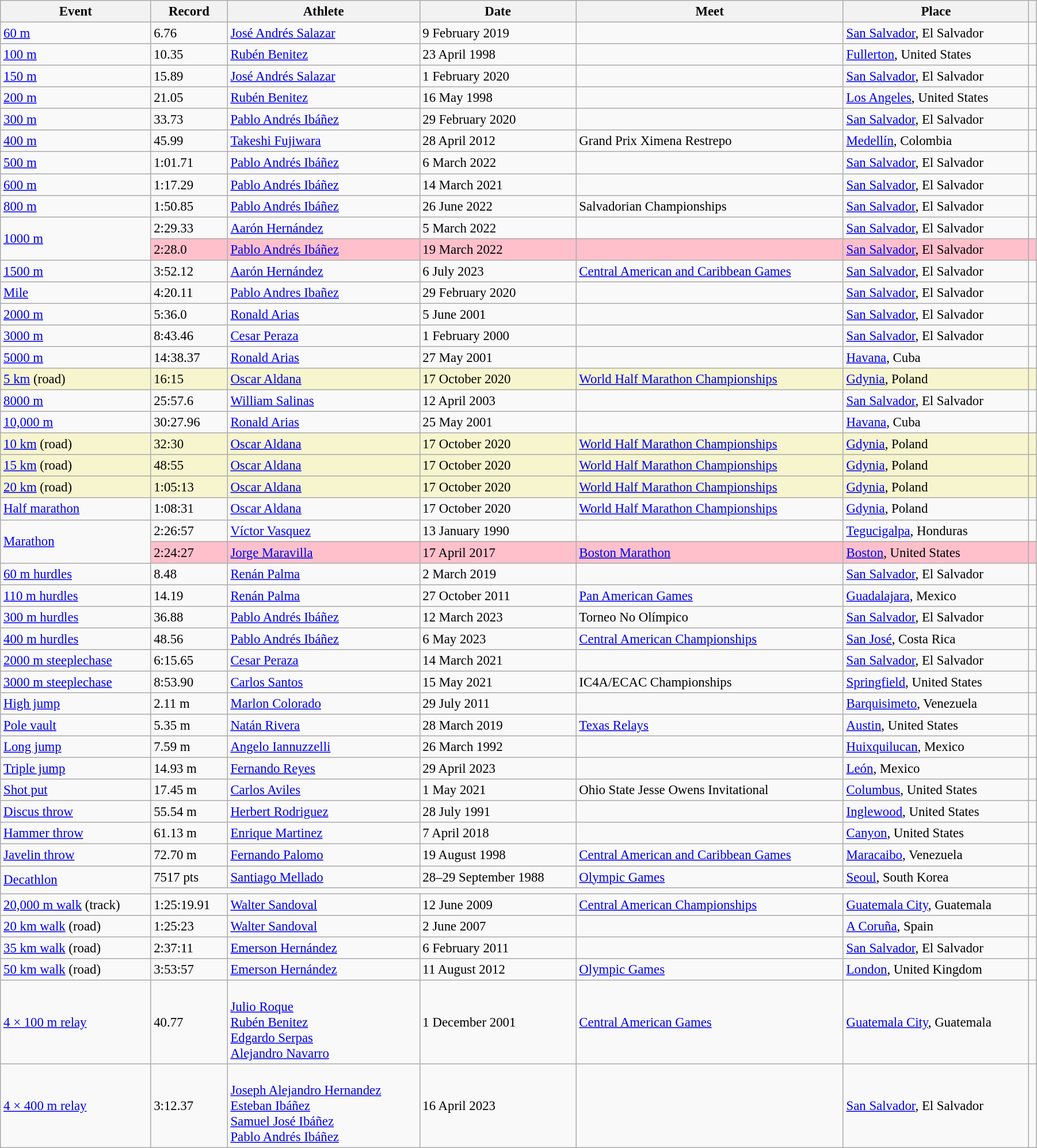<table class="wikitable" style="font-size:95%; width: 95%;">
<tr>
<th>Event</th>
<th>Record</th>
<th>Athlete</th>
<th>Date</th>
<th>Meet</th>
<th>Place</th>
<th></th>
</tr>
<tr>
<td><a href='#'>60 m</a></td>
<td>6.76 </td>
<td><a href='#'>José Andrés Salazar</a></td>
<td>9 February 2019</td>
<td></td>
<td><a href='#'>San Salvador</a>, El Salvador</td>
<td></td>
</tr>
<tr>
<td><a href='#'>100 m</a></td>
<td>10.35 </td>
<td><a href='#'>Rubén Benitez</a></td>
<td>23 April 1998</td>
<td></td>
<td><a href='#'>Fullerton</a>, United States</td>
<td></td>
</tr>
<tr>
<td><a href='#'>150 m</a></td>
<td>15.89 </td>
<td><a href='#'>José Andrés Salazar</a></td>
<td>1 February 2020</td>
<td></td>
<td><a href='#'>San Salvador</a>, El Salvador</td>
<td></td>
</tr>
<tr>
<td><a href='#'>200 m</a></td>
<td>21.05 </td>
<td><a href='#'>Rubén Benitez</a></td>
<td>16 May 1998</td>
<td></td>
<td><a href='#'>Los Angeles</a>, United States</td>
<td></td>
</tr>
<tr>
<td><a href='#'>300 m</a></td>
<td>33.73</td>
<td><a href='#'>Pablo Andrés Ibáñez</a></td>
<td>29 February 2020</td>
<td></td>
<td><a href='#'>San Salvador</a>, El Salvador</td>
<td></td>
</tr>
<tr>
<td><a href='#'>400 m</a></td>
<td>45.99 </td>
<td><a href='#'>Takeshi Fujiwara</a></td>
<td>28 April 2012</td>
<td>Grand Prix Ximena Restrepo</td>
<td><a href='#'>Medellín</a>, Colombia</td>
<td></td>
</tr>
<tr>
<td><a href='#'>500 m</a></td>
<td>1:01.71</td>
<td><a href='#'>Pablo Andrés Ibáñez</a></td>
<td>6 March 2022</td>
<td></td>
<td><a href='#'>San Salvador</a>, El Salvador</td>
<td></td>
</tr>
<tr>
<td><a href='#'>600 m</a></td>
<td>1:17.29</td>
<td><a href='#'>Pablo Andrés Ibáñez</a></td>
<td>14 March 2021</td>
<td></td>
<td><a href='#'>San Salvador</a>, El Salvador</td>
<td></td>
</tr>
<tr>
<td><a href='#'>800 m</a></td>
<td>1:50.85</td>
<td><a href='#'>Pablo Andrés Ibáñez</a></td>
<td>26 June 2022</td>
<td>Salvadorian Championships</td>
<td><a href='#'>San Salvador</a>, El Salvador</td>
<td></td>
</tr>
<tr>
<td rowspan=2><a href='#'>1000 m</a></td>
<td>2:29.33</td>
<td><a href='#'>Aarón Hernández</a></td>
<td>5 March 2022</td>
<td></td>
<td><a href='#'>San Salvador</a>, El Salvador</td>
<td></td>
</tr>
<tr style="background:pink">
<td>2:28.0 </td>
<td><a href='#'>Pablo Andrés Ibáñez</a></td>
<td>19 March 2022</td>
<td></td>
<td><a href='#'>San Salvador</a>, El Salvador</td>
<td></td>
</tr>
<tr>
<td><a href='#'>1500 m</a></td>
<td>3:52.12</td>
<td><a href='#'>Aarón Hernández</a></td>
<td>6 July 2023</td>
<td><a href='#'>Central American and Caribbean Games</a></td>
<td><a href='#'>San Salvador</a>, El Salvador</td>
<td></td>
</tr>
<tr>
<td><a href='#'>Mile</a></td>
<td>4:20.11</td>
<td><a href='#'>Pablo Andres Ibañez</a></td>
<td>29 February 2020</td>
<td></td>
<td><a href='#'>San Salvador</a>, El Salvador</td>
<td></td>
</tr>
<tr>
<td><a href='#'>2000 m</a></td>
<td>5:36.0</td>
<td><a href='#'>Ronald Arias</a></td>
<td>5 June 2001</td>
<td></td>
<td><a href='#'>San Salvador</a>, El Salvador</td>
<td></td>
</tr>
<tr>
<td><a href='#'>3000 m</a></td>
<td>8:43.46</td>
<td><a href='#'>Cesar Peraza</a></td>
<td>1 February 2000</td>
<td></td>
<td><a href='#'>San Salvador</a>, El Salvador</td>
<td></td>
</tr>
<tr>
<td><a href='#'>5000 m</a></td>
<td>14:38.37</td>
<td><a href='#'>Ronald Arias</a></td>
<td>27 May 2001</td>
<td></td>
<td><a href='#'>Havana</a>, Cuba</td>
<td></td>
</tr>
<tr style="background:#f6F5CE;">
<td><a href='#'>5 km</a> (road)</td>
<td>16:15</td>
<td><a href='#'>Oscar Aldana</a></td>
<td>17 October 2020</td>
<td><a href='#'>World Half Marathon Championships</a></td>
<td><a href='#'>Gdynia</a>, Poland</td>
<td></td>
</tr>
<tr>
<td><a href='#'>8000 m</a></td>
<td>25:57.6</td>
<td><a href='#'>William Salinas</a></td>
<td>12 April 2003</td>
<td></td>
<td><a href='#'>San Salvador</a>, El Salvador</td>
<td></td>
</tr>
<tr>
<td><a href='#'>10,000 m</a></td>
<td>30:27.96</td>
<td><a href='#'>Ronald Arias</a></td>
<td>25 May 2001</td>
<td></td>
<td><a href='#'>Havana</a>, Cuba</td>
<td></td>
</tr>
<tr style="background:#f6F5CE;">
<td><a href='#'>10 km</a> (road)</td>
<td>32:30</td>
<td><a href='#'>Oscar Aldana</a></td>
<td>17 October 2020</td>
<td><a href='#'>World Half Marathon Championships</a></td>
<td><a href='#'>Gdynia</a>, Poland</td>
<td></td>
</tr>
<tr style="background:#f6F5CE;">
<td><a href='#'>15 km</a> (road)</td>
<td>48:55</td>
<td><a href='#'>Oscar Aldana</a></td>
<td>17 October 2020</td>
<td><a href='#'>World Half Marathon Championships</a></td>
<td><a href='#'>Gdynia</a>, Poland</td>
<td></td>
</tr>
<tr style="background:#f6F5CE;">
<td><a href='#'>20 km</a> (road)</td>
<td>1:05:13</td>
<td><a href='#'>Oscar Aldana</a></td>
<td>17 October 2020</td>
<td><a href='#'>World Half Marathon Championships</a></td>
<td><a href='#'>Gdynia</a>, Poland</td>
<td></td>
</tr>
<tr>
<td><a href='#'>Half marathon</a></td>
<td>1:08:31</td>
<td><a href='#'>Oscar Aldana</a></td>
<td>17 October 2020</td>
<td><a href='#'>World Half Marathon Championships</a></td>
<td><a href='#'>Gdynia</a>, Poland</td>
<td></td>
</tr>
<tr>
<td rowspan=2><a href='#'>Marathon</a></td>
<td>2:26:57</td>
<td><a href='#'>Víctor Vasquez</a></td>
<td>13 January 1990</td>
<td></td>
<td><a href='#'>Tegucigalpa</a>, Honduras</td>
<td></td>
</tr>
<tr style="background:pink">
<td>2:24:27 </td>
<td><a href='#'>Jorge Maravilla</a></td>
<td>17 April 2017</td>
<td><a href='#'>Boston Marathon</a></td>
<td><a href='#'>Boston</a>, United States</td>
<td></td>
</tr>
<tr>
<td><a href='#'>60 m hurdles</a></td>
<td>8.48 </td>
<td><a href='#'>Renán Palma</a></td>
<td>2 March 2019</td>
<td></td>
<td><a href='#'>San Salvador</a>, El Salvador</td>
<td></td>
</tr>
<tr>
<td><a href='#'>110 m hurdles</a></td>
<td>14.19 </td>
<td><a href='#'>Renán Palma</a></td>
<td>27 October 2011</td>
<td><a href='#'>Pan American Games</a></td>
<td><a href='#'>Guadalajara</a>, Mexico</td>
<td></td>
</tr>
<tr>
<td><a href='#'>300 m hurdles</a></td>
<td>36.88</td>
<td><a href='#'>Pablo Andrés Ibáñez</a></td>
<td>12 March 2023</td>
<td>Torneo No Olímpico</td>
<td><a href='#'>San Salvador</a>, El Salvador</td>
<td></td>
</tr>
<tr>
<td><a href='#'>400 m hurdles</a></td>
<td>48.56</td>
<td><a href='#'>Pablo Andrés Ibáñez</a></td>
<td>6 May 2023</td>
<td><a href='#'>Central American Championships</a></td>
<td><a href='#'>San José</a>, Costa Rica</td>
<td></td>
</tr>
<tr>
<td><a href='#'>2000 m steeplechase</a></td>
<td>6:15.65</td>
<td><a href='#'>Cesar Peraza</a></td>
<td>14 March 2021</td>
<td></td>
<td><a href='#'>San Salvador</a>, El Salvador</td>
<td></td>
</tr>
<tr>
<td><a href='#'>3000 m steeplechase</a></td>
<td>8:53.90</td>
<td><a href='#'>Carlos Santos</a></td>
<td>15 May 2021</td>
<td>IC4A/ECAC Championships</td>
<td><a href='#'>Springfield</a>, United States</td>
<td></td>
</tr>
<tr>
<td><a href='#'>High jump</a></td>
<td>2.11 m</td>
<td><a href='#'>Marlon Colorado</a></td>
<td>29 July 2011</td>
<td></td>
<td><a href='#'>Barquisimeto</a>, Venezuela</td>
<td></td>
</tr>
<tr>
<td><a href='#'>Pole vault</a></td>
<td>5.35 m</td>
<td><a href='#'>Natán Rivera</a></td>
<td>28 March 2019</td>
<td><a href='#'>Texas Relays</a></td>
<td><a href='#'>Austin</a>, United States</td>
<td></td>
</tr>
<tr>
<td><a href='#'>Long jump</a></td>
<td>7.59 m</td>
<td><a href='#'>Angelo Iannuzzelli</a></td>
<td>26 March 1992</td>
<td></td>
<td><a href='#'>Huixquilucan</a>, Mexico</td>
<td></td>
</tr>
<tr>
<td><a href='#'>Triple jump</a></td>
<td>14.93 m  </td>
<td><a href='#'>Fernando Reyes</a></td>
<td>29 April 2023</td>
<td></td>
<td><a href='#'>León</a>, Mexico</td>
<td></td>
</tr>
<tr>
<td><a href='#'>Shot put</a></td>
<td>17.45 m</td>
<td><a href='#'>Carlos Aviles</a></td>
<td>1 May 2021</td>
<td>Ohio State Jesse Owens Invitational</td>
<td><a href='#'>Columbus</a>, United States</td>
<td></td>
</tr>
<tr>
<td><a href='#'>Discus throw</a></td>
<td>55.54 m</td>
<td><a href='#'>Herbert Rodriguez</a></td>
<td>28 July 1991</td>
<td></td>
<td><a href='#'>Inglewood</a>, United States</td>
<td></td>
</tr>
<tr>
<td><a href='#'>Hammer throw</a></td>
<td>61.13 m</td>
<td><a href='#'>Enrique Martinez</a></td>
<td>7 April 2018</td>
<td></td>
<td><a href='#'>Canyon</a>, United States</td>
<td></td>
</tr>
<tr>
<td><a href='#'>Javelin throw</a></td>
<td>72.70 m</td>
<td><a href='#'>Fernando Palomo</a></td>
<td>19 August 1998</td>
<td><a href='#'>Central American and Caribbean Games</a></td>
<td><a href='#'>Maracaibo</a>, Venezuela</td>
<td></td>
</tr>
<tr>
<td rowspan=2><a href='#'>Decathlon</a></td>
<td>7517 pts</td>
<td><a href='#'>Santiago Mellado</a></td>
<td>28–29 September 1988</td>
<td><a href='#'>Olympic Games</a></td>
<td><a href='#'>Seoul</a>, South Korea</td>
<td></td>
</tr>
<tr>
<td colspan=5></td>
<td></td>
</tr>
<tr>
<td><a href='#'>20,000 m walk</a> (track)</td>
<td>1:25:19.91</td>
<td><a href='#'>Walter Sandoval</a></td>
<td>12 June 2009</td>
<td><a href='#'>Central American Championships</a></td>
<td><a href='#'>Guatemala City</a>, Guatemala</td>
<td></td>
</tr>
<tr>
<td><a href='#'>20 km walk</a> (road)</td>
<td>1:25:23</td>
<td><a href='#'>Walter Sandoval</a></td>
<td>2 June 2007</td>
<td></td>
<td><a href='#'>A Coruña</a>, Spain</td>
<td></td>
</tr>
<tr>
<td><a href='#'>35 km walk</a> (road)</td>
<td>2:37:11</td>
<td><a href='#'>Emerson Hernández</a></td>
<td>6 February 2011</td>
<td></td>
<td><a href='#'>San Salvador</a>, El Salvador</td>
<td></td>
</tr>
<tr>
<td><a href='#'>50 km walk</a> (road)</td>
<td>3:53:57</td>
<td><a href='#'>Emerson Hernández</a></td>
<td>11 August 2012</td>
<td><a href='#'>Olympic Games</a></td>
<td><a href='#'>London</a>, United Kingdom</td>
<td></td>
</tr>
<tr>
<td><a href='#'>4 × 100 m relay</a></td>
<td>40.77</td>
<td><br><a href='#'>Julio Roque</a><br><a href='#'>Rubén Benitez</a><br><a href='#'>Edgardo Serpas</a><br><a href='#'>Alejandro Navarro</a></td>
<td>1 December 2001</td>
<td><a href='#'>Central American Games</a></td>
<td><a href='#'>Guatemala City</a>, Guatemala</td>
<td></td>
</tr>
<tr>
<td><a href='#'>4 × 400 m relay</a></td>
<td>3:12.37</td>
<td><br><a href='#'>Joseph Alejandro Hernandez</a><br><a href='#'>Esteban Ibáñez</a><br><a href='#'>Samuel José Ibáñez</a><br><a href='#'>Pablo Andrés Ibáñez</a></td>
<td>16 April 2023</td>
<td></td>
<td><a href='#'>San Salvador</a>, El Salvador</td>
<td></td>
</tr>
</table>
